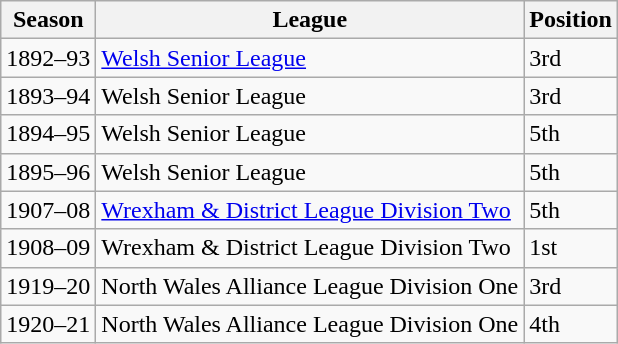<table class="wikitable">
<tr>
<th>Season</th>
<th>League</th>
<th>Position</th>
</tr>
<tr>
<td>1892–93</td>
<td><a href='#'>Welsh Senior League</a></td>
<td>3rd</td>
</tr>
<tr>
<td>1893–94</td>
<td>Welsh Senior League</td>
<td>3rd</td>
</tr>
<tr>
<td>1894–95</td>
<td>Welsh Senior League</td>
<td>5th</td>
</tr>
<tr>
<td>1895–96</td>
<td>Welsh Senior League</td>
<td>5th</td>
</tr>
<tr>
<td>1907–08</td>
<td><a href='#'>Wrexham & District League Division Two</a></td>
<td>5th</td>
</tr>
<tr>
<td>1908–09</td>
<td>Wrexham & District League Division Two</td>
<td>1st</td>
</tr>
<tr>
<td>1919–20</td>
<td>North Wales Alliance League Division One</td>
<td>3rd</td>
</tr>
<tr>
<td>1920–21</td>
<td>North Wales Alliance League Division One</td>
<td>4th</td>
</tr>
</table>
